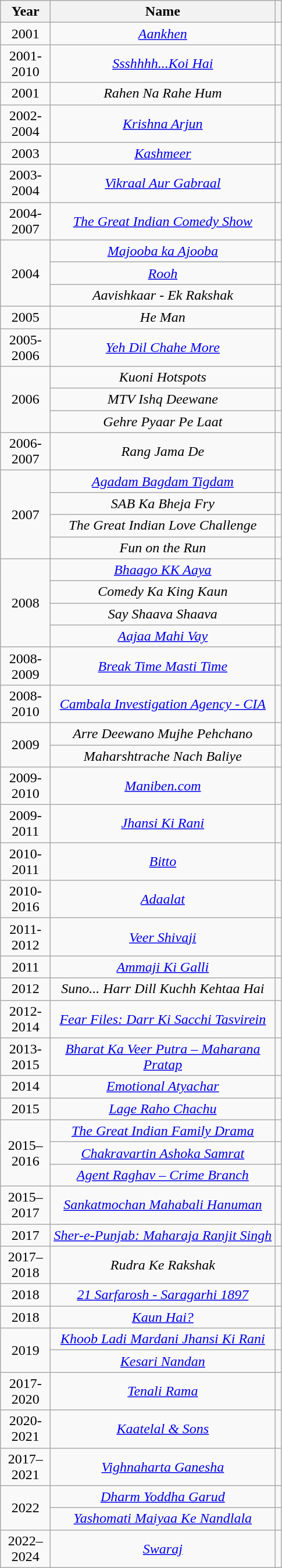<table class="wikitable" style="text-align:center;">
<tr>
<th style="width:50px;">Year</th>
<th style="width:250px;">Name</th>
<th scope="col" class="unsortable"></th>
</tr>
<tr>
<td>2001</td>
<td><em><a href='#'>Aankhen</a></em></td>
<td></td>
</tr>
<tr>
<td>2001-2010</td>
<td><em><a href='#'>Ssshhhh...Koi Hai</a></em></td>
<td></td>
</tr>
<tr>
<td>2001</td>
<td><em>Rahen Na Rahe Hum</em></td>
<td></td>
</tr>
<tr>
<td>2002-2004</td>
<td><em><a href='#'>Krishna Arjun</a></em></td>
<td></td>
</tr>
<tr>
<td>2003</td>
<td><em><a href='#'>Kashmeer</a></em></td>
<td></td>
</tr>
<tr>
<td>2003-2004</td>
<td><em><a href='#'>Vikraal Aur Gabraal</a></em></td>
<td></td>
</tr>
<tr>
<td>2004-2007</td>
<td><em><a href='#'>The Great Indian Comedy Show</a></em></td>
<td></td>
</tr>
<tr>
<td rowspan="3">2004</td>
<td><em><a href='#'>Majooba ka Ajooba</a></em></td>
<td></td>
</tr>
<tr>
<td><em><a href='#'>Rooh</a></em></td>
<td></td>
</tr>
<tr>
<td><em>Aavishkaar - Ek Rakshak</em></td>
<td></td>
</tr>
<tr>
<td>2005</td>
<td><em>He Man</em></td>
<td></td>
</tr>
<tr>
<td>2005-2006</td>
<td><em><a href='#'>Yeh Dil Chahe More</a></em></td>
<td></td>
</tr>
<tr>
<td rowspan="3">2006</td>
<td><em>Kuoni Hotspots</em></td>
<td></td>
</tr>
<tr>
<td><em>MTV Ishq Deewane</em></td>
<td></td>
</tr>
<tr>
<td><em>Gehre Pyaar Pe Laat</em></td>
<td></td>
</tr>
<tr>
<td>2006-2007</td>
<td><em>Rang Jama De</em></td>
<td></td>
</tr>
<tr>
<td rowspan="4">2007</td>
<td><em><a href='#'>Agadam Bagdam Tigdam</a></em></td>
<td></td>
</tr>
<tr>
<td><em>SAB Ka Bheja Fry</em></td>
<td></td>
</tr>
<tr>
<td><em>The Great Indian Love Challenge</em></td>
<td></td>
</tr>
<tr>
<td><em>Fun on the Run</em></td>
<td></td>
</tr>
<tr>
<td rowspan="4">2008</td>
<td><em><a href='#'>Bhaago KK Aaya</a></em></td>
<td></td>
</tr>
<tr>
<td><em>Comedy Ka King Kaun</em></td>
<td></td>
</tr>
<tr>
<td><em>Say Shaava Shaava</em></td>
<td></td>
</tr>
<tr>
<td><em><a href='#'>Aajaa Mahi Vay</a></em></td>
<td></td>
</tr>
<tr>
<td>2008-2009</td>
<td><em><a href='#'>Break Time Masti Time</a></em></td>
<td></td>
</tr>
<tr>
<td>2008-2010</td>
<td><em><a href='#'>Cambala Investigation Agency - CIA</a></em></td>
<td></td>
</tr>
<tr>
<td rowspan="2">2009</td>
<td><em>Arre Deewano Mujhe Pehchano</em></td>
<td></td>
</tr>
<tr>
<td><em>Maharshtrache Nach Baliye</em></td>
<td></td>
</tr>
<tr>
<td>2009-2010</td>
<td><em><a href='#'>Maniben.com</a></em></td>
<td></td>
</tr>
<tr>
<td>2009-2011</td>
<td><em><a href='#'>Jhansi Ki Rani</a></em></td>
<td></td>
</tr>
<tr>
<td>2010-2011</td>
<td><em><a href='#'>Bitto</a></em></td>
<td></td>
</tr>
<tr>
<td>2010-2016</td>
<td><em><a href='#'>Adaalat</a></em></td>
<td></td>
</tr>
<tr>
<td>2011-2012</td>
<td><em><a href='#'>Veer Shivaji</a></em></td>
<td></td>
</tr>
<tr>
<td>2011</td>
<td><em><a href='#'>Ammaji Ki Galli</a></em></td>
<td></td>
</tr>
<tr>
<td>2012</td>
<td><em>Suno... Harr Dill Kuchh Kehtaa Hai</em></td>
<td></td>
</tr>
<tr>
<td>2012-2014</td>
<td><em><a href='#'>Fear Files: Darr Ki Sacchi Tasvirein</a></em></td>
<td></td>
</tr>
<tr>
<td>2013-2015</td>
<td><em><a href='#'>Bharat Ka Veer Putra – Maharana Pratap</a></em></td>
<td></td>
</tr>
<tr>
<td>2014</td>
<td><em><a href='#'>Emotional Atyachar</a></em></td>
<td></td>
</tr>
<tr>
<td>2015</td>
<td><em><a href='#'>Lage Raho Chachu</a></em></td>
<td></td>
</tr>
<tr>
<td rowspan="3">2015–2016</td>
<td><em><a href='#'>The Great Indian Family Drama</a></em></td>
<td></td>
</tr>
<tr>
<td><em><a href='#'>Chakravartin Ashoka Samrat</a></em></td>
<td></td>
</tr>
<tr>
<td><em><a href='#'>Agent Raghav – Crime Branch</a></em></td>
<td></td>
</tr>
<tr>
<td>2015–2017</td>
<td><em><a href='#'>Sankatmochan Mahabali Hanuman</a></em></td>
<td></td>
</tr>
<tr>
<td>2017</td>
<td><em><a href='#'>Sher-e-Punjab: Maharaja Ranjit Singh</a></em></td>
<td></td>
</tr>
<tr>
<td>2017–2018</td>
<td><em>Rudra Ke Rakshak</em></td>
<td></td>
</tr>
<tr>
<td>2018</td>
<td><em><a href='#'>21 Sarfarosh - Saragarhi 1897</a> </em></td>
<td></td>
</tr>
<tr>
<td>2018</td>
<td><em><a href='#'>Kaun Hai?</a></em></td>
<td></td>
</tr>
<tr>
<td rowspan="2">2019</td>
<td><em><a href='#'>Khoob Ladi Mardani Jhansi Ki Rani</a></em></td>
<td></td>
</tr>
<tr>
<td><em><a href='#'>Kesari Nandan</a></em></td>
<td></td>
</tr>
<tr>
<td>2017-2020</td>
<td><em><a href='#'>Tenali Rama</a></em></td>
<td></td>
</tr>
<tr>
<td>2020-2021</td>
<td><em><a href='#'>Kaatelal & Sons</a></em></td>
<td></td>
</tr>
<tr>
<td>2017–2021</td>
<td><em><a href='#'>Vighnaharta Ganesha</a></em></td>
<td></td>
</tr>
<tr>
<td rowspan="2">2022</td>
<td><em><a href='#'>Dharm Yoddha Garud</a></em></td>
<td></td>
</tr>
<tr>
<td><em><a href='#'>Yashomati Maiyaa Ke Nandlala</a></em></td>
<td></td>
</tr>
<tr>
<td>2022–2024</td>
<td><em><a href='#'>Swaraj</a></em></td>
<td></td>
</tr>
</table>
